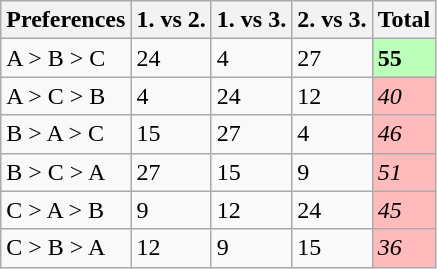<table class="wikitable">
<tr>
<th>Preferences</th>
<th>1. vs 2.</th>
<th>1. vs 3.</th>
<th>2. vs 3.</th>
<th>Total</th>
</tr>
<tr>
<td>A > B > C</td>
<td>24</td>
<td>4</td>
<td>27</td>
<td bgcolor=#bbffbb><strong>55</strong></td>
</tr>
<tr>
<td>A > C > B</td>
<td>4</td>
<td>24</td>
<td>12</td>
<td bgcolor=#ffbbbb><em>40</em></td>
</tr>
<tr>
<td>B > A > C</td>
<td>15</td>
<td>27</td>
<td>4</td>
<td bgcolor=#ffbbbb><em>46</em></td>
</tr>
<tr>
<td>B > C > A</td>
<td>27</td>
<td>15</td>
<td>9</td>
<td bgcolor=#ffbbbb><em>51</em></td>
</tr>
<tr>
<td>C > A > B</td>
<td>9</td>
<td>12</td>
<td>24</td>
<td bgcolor=#ffbbbb><em>45</em></td>
</tr>
<tr>
<td>C > B > A</td>
<td>12</td>
<td>9</td>
<td>15</td>
<td bgcolor=#ffbbbb><em>36</em></td>
</tr>
</table>
